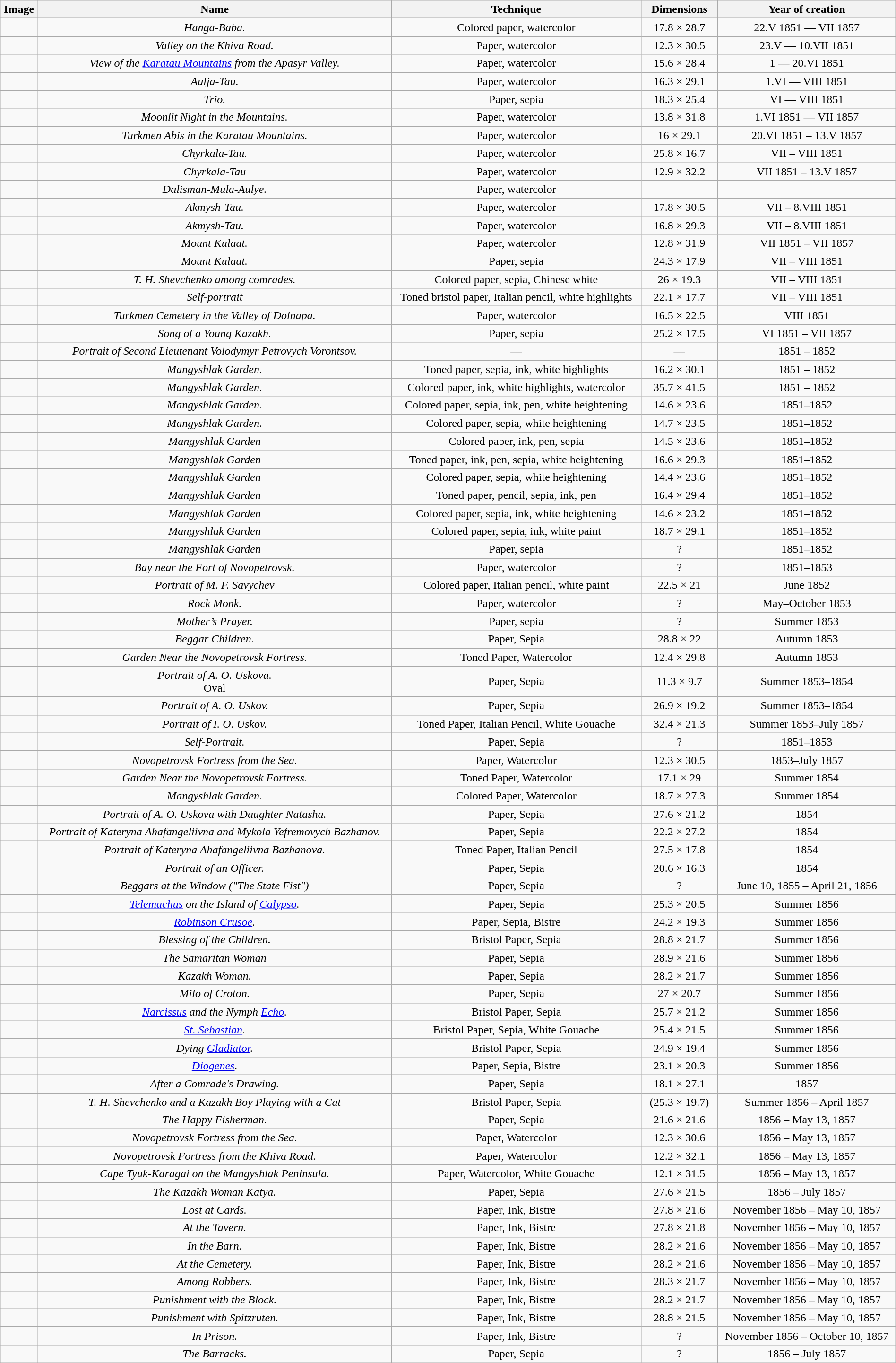<table class="wikitable sortable" style="width:100%; text-align:center;">
<tr>
<th class="unsortable">Image</th>
<th>Name</th>
<th style="min-width:6em;">Technique</th>
<th style="min-width:6em;">Dimensions</th>
<th class="unsortable">Year of creation</th>
</tr>
<tr>
<td></td>
<td><em>Hanga-Baba.</em></td>
<td>Colored paper, watercolor</td>
<td>17.8 × 28.7</td>
<td>22.V 1851 — VII 1857</td>
</tr>
<tr>
<td></td>
<td><em>Valley on the Khiva Road.</em></td>
<td>Paper, watercolor</td>
<td>12.3 × 30.5</td>
<td>23.V — 10.VII 1851</td>
</tr>
<tr>
<td></td>
<td><em>View of the <a href='#'>Karatau Mountains</a> from the Apasyr Valley.</em></td>
<td>Paper, watercolor</td>
<td>15.6 × 28.4</td>
<td>1 — 20.VI 1851</td>
</tr>
<tr>
<td></td>
<td><em>Aulja-Tau.</em></td>
<td>Paper, watercolor</td>
<td>16.3 × 29.1</td>
<td>1.VI — VIII 1851</td>
</tr>
<tr>
<td></td>
<td><em>Trio.</em></td>
<td>Paper, sepia</td>
<td>18.3 × 25.4</td>
<td>VI — VIII 1851</td>
</tr>
<tr>
<td></td>
<td><em>Moonlit Night in the Mountains.</em></td>
<td>Paper, watercolor</td>
<td>13.8 × 31.8</td>
<td>1.VI 1851 — VII 1857</td>
</tr>
<tr>
<td></td>
<td><em>Turkmen Abis in the Karatau Mountains.</em></td>
<td>Paper, watercolor</td>
<td>16 × 29.1</td>
<td>20.VI 1851 – 13.V 1857</td>
</tr>
<tr>
<td></td>
<td><em>Chyrkala-Tau.</em></td>
<td>Paper, watercolor</td>
<td>25.8 × 16.7</td>
<td>VII – VIII 1851</td>
</tr>
<tr>
<td></td>
<td><em>Chyrkala-Tau</em></td>
<td>Paper, watercolor</td>
<td>12.9 × 32.2</td>
<td>VII 1851 – 13.V 1857</td>
</tr>
<tr>
<td></td>
<td><em>Dalisman-Mula-Aulye.</em></td>
<td>Paper, watercolor</td>
<td></td>
</tr>
<tr>
<td></td>
<td><em>Akmysh-Tau.</em></td>
<td>Paper, watercolor</td>
<td>17.8 × 30.5</td>
<td>VII – 8.VIII 1851</td>
</tr>
<tr>
<td></td>
<td><em>Akmysh-Tau.</em></td>
<td>Paper, watercolor</td>
<td>16.8 × 29.3</td>
<td>VII – 8.VIII 1851</td>
</tr>
<tr>
<td></td>
<td><em>Mount Kulaat.</em></td>
<td>Paper, watercolor</td>
<td>12.8 × 31.9</td>
<td>VII 1851 – VII 1857</td>
</tr>
<tr>
<td></td>
<td><em>Mount Kulaat.</em></td>
<td>Paper, sepia</td>
<td>24.3 × 17.9</td>
<td>VII – VIII 1851</td>
</tr>
<tr>
<td></td>
<td><em>T. H. Shevchenko among comrades.</em></td>
<td>Colored paper, sepia, Chinese white</td>
<td>26 × 19.3</td>
<td>VII – VIII 1851</td>
</tr>
<tr>
<td></td>
<td><em>Self-portrait</em></td>
<td>Toned bristol paper, Italian pencil, white highlights</td>
<td>22.1 × 17.7</td>
<td>VII – VIII 1851</td>
</tr>
<tr>
<td></td>
<td><em>Turkmen Cemetery in the Valley of Dolnapa.</em></td>
<td>Paper, watercolor</td>
<td>16.5 × 22.5</td>
<td>VIII 1851</td>
</tr>
<tr>
<td></td>
<td><em>Song of a Young Kazakh.</em></td>
<td>Paper, sepia</td>
<td>25.2 × 17.5</td>
<td>VI 1851 – VII 1857</td>
</tr>
<tr>
<td></td>
<td><em>Portrait of Second Lieutenant Volodymyr Petrovych Vorontsov.</em></td>
<td>—</td>
<td>—</td>
<td>1851 – 1852</td>
</tr>
<tr>
<td></td>
<td><em>Mangyshlak Garden.</em></td>
<td>Toned paper, sepia, ink, white highlights</td>
<td>16.2 × 30.1</td>
<td>1851 – 1852</td>
</tr>
<tr>
<td></td>
<td><em>Mangyshlak Garden.</em></td>
<td>Colored paper, ink, white highlights, watercolor</td>
<td>35.7 × 41.5</td>
<td>1851 – 1852</td>
</tr>
<tr>
<td></td>
<td><em>Mangyshlak Garden.</em></td>
<td>Colored paper, sepia, ink, pen, white heightening</td>
<td>14.6 × 23.6</td>
<td>1851–1852</td>
</tr>
<tr>
<td></td>
<td><em>Mangyshlak Garden.</em></td>
<td>Colored paper, sepia, white heightening</td>
<td>14.7 × 23.5</td>
<td>1851–1852</td>
</tr>
<tr>
<td></td>
<td><em>Mangyshlak Garden</em></td>
<td>Colored paper, ink, pen, sepia</td>
<td>14.5 × 23.6</td>
<td>1851–1852</td>
</tr>
<tr>
<td></td>
<td><em>Mangyshlak Garden</em></td>
<td>Toned paper, ink, pen, sepia, white heightening</td>
<td>16.6 × 29.3</td>
<td>1851–1852</td>
</tr>
<tr>
<td></td>
<td><em>Mangyshlak Garden</em></td>
<td>Colored paper, sepia, white heightening</td>
<td>14.4 × 23.6</td>
<td>1851–1852</td>
</tr>
<tr>
<td></td>
<td><em>Mangyshlak Garden</em></td>
<td>Toned paper, pencil, sepia, ink, pen</td>
<td>16.4 × 29.4</td>
<td>1851–1852</td>
</tr>
<tr>
<td></td>
<td><em>Mangyshlak Garden</em></td>
<td>Colored paper, sepia, ink, white heightening</td>
<td>14.6 × 23.2</td>
<td>1851–1852</td>
</tr>
<tr>
<td></td>
<td><em>Mangyshlak Garden</em></td>
<td>Colored paper, sepia, ink, white paint</td>
<td>18.7 × 29.1</td>
<td>1851–1852</td>
</tr>
<tr>
<td></td>
<td><em>Mangyshlak Garden</em></td>
<td>Paper, sepia</td>
<td>?</td>
<td>1851–1852</td>
</tr>
<tr>
<td></td>
<td><em>Bay near the Fort of Novopetrovsk.</em></td>
<td>Paper, watercolor</td>
<td>?</td>
<td>1851–1853</td>
</tr>
<tr>
<td></td>
<td><em>Portrait of M. F. Savychev</em></td>
<td>Colored paper, Italian pencil, white paint</td>
<td>22.5 × 21</td>
<td>June 1852</td>
</tr>
<tr>
<td></td>
<td><em>Rock Monk.</em></td>
<td>Paper, watercolor</td>
<td>?</td>
<td>May–October 1853</td>
</tr>
<tr>
<td></td>
<td><em>Mother’s Prayer.</em></td>
<td>Paper, sepia</td>
<td>?</td>
<td>Summer 1853</td>
</tr>
<tr>
<td></td>
<td><em>Beggar Children.</em></td>
<td>Paper, Sepia</td>
<td>28.8 × 22</td>
<td>Autumn 1853</td>
</tr>
<tr>
<td></td>
<td><em>Garden Near the Novopetrovsk Fortress.</em></td>
<td>Toned Paper, Watercolor</td>
<td>12.4 × 29.8</td>
<td>Autumn 1853</td>
</tr>
<tr>
<td></td>
<td><em>Portrait of A. O. Uskova.</em><br>Oval</td>
<td>Paper, Sepia</td>
<td>11.3 × 9.7</td>
<td>Summer 1853–1854</td>
</tr>
<tr>
<td></td>
<td><em>Portrait of A. O. Uskov.</em></td>
<td>Paper, Sepia</td>
<td>26.9 × 19.2</td>
<td>Summer 1853–1854</td>
</tr>
<tr>
<td></td>
<td><em>Portrait of I. O. Uskov.</em></td>
<td>Toned Paper, Italian Pencil, White Gouache</td>
<td>32.4 × 21.3</td>
<td>Summer 1853–July 1857</td>
</tr>
<tr>
<td></td>
<td><em>Self-Portrait.</em></td>
<td>Paper, Sepia</td>
<td>?</td>
<td>1851–1853</td>
</tr>
<tr>
<td></td>
<td><em>Novopetrovsk Fortress from the Sea.</em></td>
<td>Paper, Watercolor</td>
<td>12.3 × 30.5</td>
<td>1853–July 1857</td>
</tr>
<tr>
<td></td>
<td><em>Garden Near the Novopetrovsk Fortress.</em></td>
<td>Toned Paper, Watercolor</td>
<td>17.1 × 29</td>
<td>Summer 1854</td>
</tr>
<tr>
<td></td>
<td><em>Mangyshlak Garden.</em></td>
<td>Colored Paper, Watercolor</td>
<td>18.7 × 27.3</td>
<td>Summer 1854</td>
</tr>
<tr>
<td></td>
<td><em>Portrait of A. O. Uskova with Daughter Natasha.</em></td>
<td>Paper, Sepia</td>
<td>27.6 × 21.2</td>
<td>1854</td>
</tr>
<tr>
<td></td>
<td><em>Portrait of Kateryna Ahafangeliivna and Mykola Yefremovych Bazhanov.</em></td>
<td>Paper, Sepia</td>
<td>22.2 × 27.2</td>
<td>1854</td>
</tr>
<tr>
<td></td>
<td><em>Portrait of Kateryna Ahafangeliivna Bazhanova.</em></td>
<td>Toned Paper, Italian Pencil</td>
<td>27.5 × 17.8</td>
<td>1854</td>
</tr>
<tr>
<td></td>
<td><em>Portrait of an Officer.</em></td>
<td>Paper, Sepia</td>
<td>20.6 × 16.3</td>
<td>1854</td>
</tr>
<tr>
<td></td>
<td><em>Beggars at the Window ("The State Fist")</em></td>
<td>Paper, Sepia</td>
<td>?</td>
<td>June 10, 1855 – April 21, 1856</td>
</tr>
<tr>
<td></td>
<td><em><a href='#'>Telemachus</a> on the Island of <a href='#'>Calypso</a>.</em></td>
<td>Paper, Sepia</td>
<td>25.3 × 20.5</td>
<td>Summer 1856</td>
</tr>
<tr>
<td></td>
<td><em><a href='#'>Robinson Crusoe</a>.</em></td>
<td>Paper, Sepia, Bistre</td>
<td>24.2 × 19.3</td>
<td>Summer 1856</td>
</tr>
<tr>
<td></td>
<td><em>Blessing of the Children.</em></td>
<td>Bristol Paper, Sepia</td>
<td>28.8 × 21.7</td>
<td>Summer 1856</td>
</tr>
<tr>
<td></td>
<td><em>The Samaritan Woman</em></td>
<td>Paper, Sepia</td>
<td>28.9 × 21.6</td>
<td>Summer 1856</td>
</tr>
<tr>
<td></td>
<td><em>Kazakh Woman.</em></td>
<td>Paper, Sepia</td>
<td>28.2 × 21.7</td>
<td>Summer 1856</td>
</tr>
<tr>
<td></td>
<td><em>Milo of Croton.</em></td>
<td>Paper, Sepia</td>
<td>27 × 20.7</td>
<td>Summer 1856</td>
</tr>
<tr>
<td></td>
<td><em><a href='#'>Narcissus</a> and the Nymph <a href='#'>Echo</a>.</em></td>
<td>Bristol Paper, Sepia</td>
<td>25.7 × 21.2</td>
<td>Summer 1856</td>
</tr>
<tr>
<td></td>
<td><em><a href='#'>St. Sebastian</a>.</em></td>
<td>Bristol Paper, Sepia, White Gouache</td>
<td>25.4 × 21.5</td>
<td>Summer 1856</td>
</tr>
<tr>
<td></td>
<td><em>Dying <a href='#'>Gladiator</a>.</em></td>
<td>Bristol Paper, Sepia</td>
<td>24.9 × 19.4</td>
<td>Summer 1856</td>
</tr>
<tr>
<td></td>
<td><em><a href='#'>Diogenes</a>.</em></td>
<td>Paper, Sepia, Bistre</td>
<td>23.1 × 20.3</td>
<td>Summer 1856</td>
</tr>
<tr>
<td></td>
<td><em>After a Comrade's Drawing.</em></td>
<td>Paper, Sepia</td>
<td>18.1 × 27.1</td>
<td>1857</td>
</tr>
<tr>
<td></td>
<td><em>T. H. Shevchenko and a Kazakh Boy Playing with a Cat</em></td>
<td>Bristol Paper, Sepia</td>
<td>(25.3 × 19.7)</td>
<td>Summer 1856 – April 1857</td>
</tr>
<tr>
<td></td>
<td><em>The Happy Fisherman.</em></td>
<td>Paper, Sepia</td>
<td>21.6 × 21.6</td>
<td>1856 – May 13, 1857</td>
</tr>
<tr>
<td></td>
<td><em>Novopetrovsk Fortress from the Sea.</em></td>
<td>Paper, Watercolor</td>
<td>12.3 × 30.6</td>
<td>1856 – May 13, 1857</td>
</tr>
<tr>
<td></td>
<td><em>Novopetrovsk Fortress from the Khiva Road.</em></td>
<td>Paper, Watercolor</td>
<td>12.2 × 32.1</td>
<td>1856 – May 13, 1857</td>
</tr>
<tr>
<td></td>
<td><em>Cape Tyuk-Karagai on the Mangyshlak Peninsula.</em></td>
<td>Paper, Watercolor, White Gouache</td>
<td>12.1 × 31.5</td>
<td>1856 – May 13, 1857</td>
</tr>
<tr>
<td></td>
<td><em>The Kazakh Woman Katya.</em></td>
<td>Paper, Sepia</td>
<td>27.6 × 21.5</td>
<td>1856 – July 1857</td>
</tr>
<tr>
<td></td>
<td><em>Lost at Cards.</em></td>
<td>Paper, Ink, Bistre</td>
<td>27.8 × 21.6</td>
<td>November 1856 – May 10, 1857</td>
</tr>
<tr>
<td></td>
<td><em>At the Tavern.</em></td>
<td>Paper, Ink, Bistre</td>
<td>27.8 × 21.8</td>
<td>November 1856 – May 10, 1857</td>
</tr>
<tr>
<td></td>
<td><em>In the Barn.</em></td>
<td>Paper, Ink, Bistre</td>
<td>28.2 × 21.6</td>
<td>November 1856 – May 10, 1857</td>
</tr>
<tr>
<td></td>
<td><em>At the Cemetery.</em></td>
<td>Paper, Ink, Bistre</td>
<td>28.2 × 21.6</td>
<td>November 1856 – May 10, 1857</td>
</tr>
<tr>
<td></td>
<td><em>Among Robbers.</em></td>
<td>Paper, Ink, Bistre</td>
<td>28.3 × 21.7</td>
<td>November 1856 – May 10, 1857</td>
</tr>
<tr>
<td></td>
<td><em>Punishment with the Block.</em></td>
<td>Paper, Ink, Bistre</td>
<td>28.2 × 21.7</td>
<td>November 1856 – May 10, 1857</td>
</tr>
<tr>
<td></td>
<td><em>Punishment with Spitzruten.</em></td>
<td>Paper, Ink, Bistre</td>
<td>28.8 × 21.5</td>
<td>November 1856 – May 10, 1857</td>
</tr>
<tr>
<td></td>
<td><em>In Prison.</em></td>
<td>Paper, Ink, Bistre</td>
<td>?</td>
<td>November 1856 – October 10, 1857</td>
</tr>
<tr>
<td></td>
<td><em>The Barracks.</em></td>
<td>Paper, Sepia</td>
<td>?</td>
<td>1856 – July 1857</td>
</tr>
</table>
